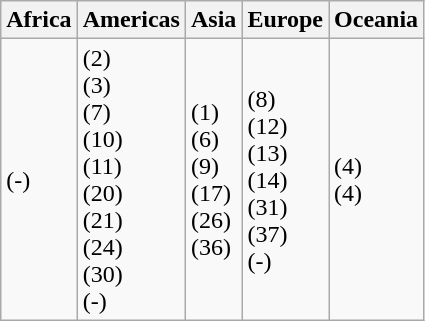<table class="wikitable" style="text-align:left;">
<tr>
<th>Africa</th>
<th>Americas</th>
<th>Asia</th>
<th>Europe</th>
<th>Oceania</th>
</tr>
<tr>
<td> (-)</td>
<td> (2)<br> (3)<br> (7)<br> (10)<br> (11)<br> (20)<br> (21)<br> (24)<br> (30)<br> (-)</td>
<td> (1)<br> (6)<br> (9)<br> (17)<br> (26)<br> (36)</td>
<td> (8)<br> (12)<br> (13)<br> (14)<br> (31)<br> (37)<br> (-)</td>
<td> (4)<br> (4)</td>
</tr>
</table>
